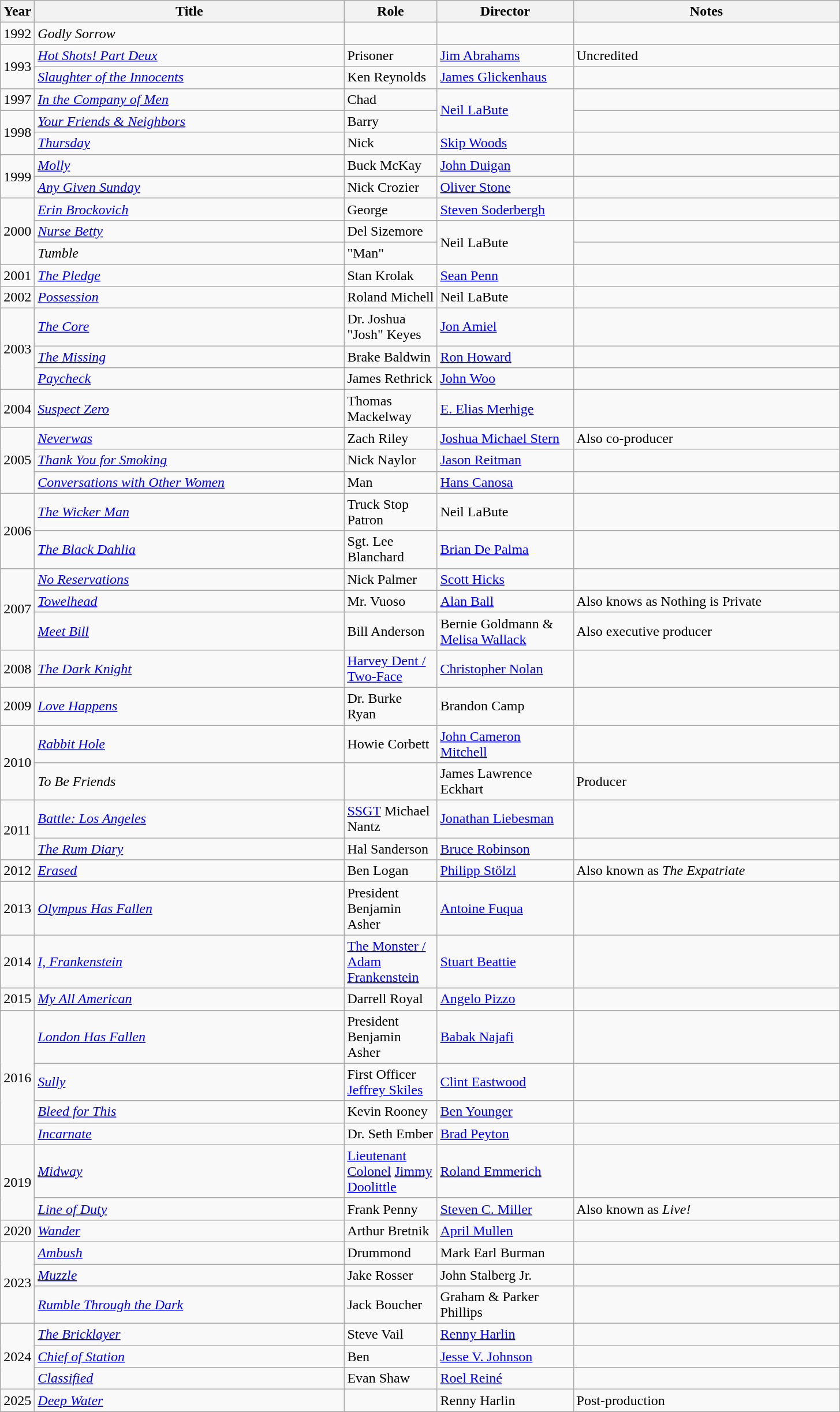<table class="wikitable sortable plainrowheaders">
<tr>
<th scope="col" style="width:5px;;">Year</th>
<th scope="col" style="width:350px;">Title</th>
<th scope="col" style="width:100px;">Role</th>
<th scope="col" style="width:150px;">Director</th>
<th scope="col" style="width:300px;" class="unsortable">Notes</th>
</tr>
<tr>
<td>1992</td>
<td><em>Godly Sorrow</em></td>
<td></td>
<td></td>
<td></td>
</tr>
<tr>
<td rowspan="2">1993</td>
<td><em><a href='#'>Hot Shots! Part Deux</a></em></td>
<td>Prisoner</td>
<td><a href='#'>Jim Abrahams</a></td>
<td>Uncredited</td>
</tr>
<tr>
<td><em><a href='#'>Slaughter of the Innocents</a></em></td>
<td>Ken Reynolds</td>
<td><a href='#'>James Glickenhaus</a></td>
<td></td>
</tr>
<tr>
<td>1997</td>
<td><em><a href='#'>In the Company of Men</a></em></td>
<td>Chad</td>
<td rowspan="2"><a href='#'>Neil LaBute</a></td>
<td></td>
</tr>
<tr>
<td rowspan="2">1998</td>
<td><em><a href='#'>Your Friends & Neighbors</a></em></td>
<td>Barry</td>
<td></td>
</tr>
<tr>
<td><em><a href='#'>Thursday</a></em></td>
<td>Nick</td>
<td><a href='#'>Skip Woods</a></td>
<td></td>
</tr>
<tr>
<td rowspan="2">1999</td>
<td><em><a href='#'>Molly</a></em></td>
<td>Buck McKay</td>
<td><a href='#'>John Duigan</a></td>
<td></td>
</tr>
<tr>
<td><em><a href='#'>Any Given Sunday</a></em></td>
<td>Nick Crozier</td>
<td><a href='#'>Oliver Stone</a></td>
<td></td>
</tr>
<tr>
<td rowspan="3">2000</td>
<td><em><a href='#'>Erin Brockovich</a></em></td>
<td>George</td>
<td><a href='#'>Steven Soderbergh</a></td>
<td></td>
</tr>
<tr>
<td><em><a href='#'>Nurse Betty</a></em></td>
<td>Del Sizemore</td>
<td rowspan="2">Neil LaBute</td>
<td></td>
</tr>
<tr>
<td><em>Tumble</em></td>
<td>"Man"</td>
<td></td>
</tr>
<tr>
<td>2001</td>
<td><em><a href='#'>The Pledge</a></em></td>
<td>Stan Krolak</td>
<td><a href='#'>Sean Penn</a></td>
<td></td>
</tr>
<tr>
<td>2002</td>
<td><em><a href='#'>Possession</a></em></td>
<td>Roland Michell</td>
<td>Neil LaBute</td>
<td></td>
</tr>
<tr>
<td rowspan="3">2003</td>
<td><em><a href='#'>The Core</a></em></td>
<td>Dr. Joshua "Josh" Keyes</td>
<td><a href='#'>Jon Amiel</a></td>
<td></td>
</tr>
<tr>
<td><em><a href='#'>The Missing</a></em></td>
<td>Brake Baldwin</td>
<td><a href='#'>Ron Howard</a></td>
<td></td>
</tr>
<tr>
<td><em><a href='#'>Paycheck</a></em></td>
<td>James Rethrick</td>
<td><a href='#'>John Woo</a></td>
<td></td>
</tr>
<tr>
<td>2004</td>
<td><em><a href='#'>Suspect Zero</a></em></td>
<td>Thomas Mackelway</td>
<td><a href='#'>E. Elias Merhige</a></td>
<td></td>
</tr>
<tr>
<td rowspan="3">2005</td>
<td><em><a href='#'>Neverwas</a></em></td>
<td>Zach Riley</td>
<td><a href='#'>Joshua Michael Stern</a></td>
<td>Also co-producer</td>
</tr>
<tr>
<td><em><a href='#'>Thank You for Smoking</a></em></td>
<td>Nick Naylor</td>
<td><a href='#'>Jason Reitman</a></td>
<td></td>
</tr>
<tr>
<td><em><a href='#'>Conversations with Other Women</a></em></td>
<td>Man</td>
<td><a href='#'>Hans Canosa</a></td>
<td></td>
</tr>
<tr>
<td rowspan="2">2006</td>
<td><em><a href='#'>The Wicker Man</a></em></td>
<td>Truck Stop Patron</td>
<td>Neil LaBute</td>
<td></td>
</tr>
<tr>
<td><em><a href='#'>The Black Dahlia</a></em></td>
<td>Sgt. Lee Blanchard</td>
<td><a href='#'>Brian De Palma</a></td>
<td></td>
</tr>
<tr>
<td rowspan="3">2007</td>
<td><em><a href='#'>No Reservations</a></em></td>
<td>Nick Palmer</td>
<td><a href='#'>Scott Hicks</a></td>
<td></td>
</tr>
<tr>
<td><em><a href='#'>Towelhead</a></em></td>
<td>Mr. Vuoso</td>
<td><a href='#'>Alan Ball</a></td>
<td>Also knows as Nothing is Private</td>
</tr>
<tr>
<td><em><a href='#'>Meet Bill</a></em></td>
<td>Bill Anderson</td>
<td>Bernie Goldmann & <a href='#'>Melisa Wallack</a></td>
<td>Also executive producer</td>
</tr>
<tr>
<td>2008</td>
<td><em><a href='#'>The Dark Knight</a></em></td>
<td><a href='#'>Harvey Dent / Two-Face</a></td>
<td><a href='#'>Christopher Nolan</a></td>
<td></td>
</tr>
<tr>
<td>2009</td>
<td><em><a href='#'>Love Happens</a></em></td>
<td>Dr. Burke Ryan</td>
<td>Brandon Camp</td>
<td></td>
</tr>
<tr>
<td rowspan="2">2010</td>
<td><em><a href='#'>Rabbit Hole</a></em></td>
<td>Howie Corbett</td>
<td><a href='#'>John Cameron Mitchell</a></td>
<td></td>
</tr>
<tr>
<td><em>To Be Friends</em></td>
<td></td>
<td>James Lawrence Eckhart</td>
<td>Producer</td>
</tr>
<tr>
<td rowspan="2">2011</td>
<td><em><a href='#'>Battle: Los Angeles</a></em></td>
<td><a href='#'>SSGT</a> Michael Nantz</td>
<td><a href='#'>Jonathan Liebesman</a></td>
<td></td>
</tr>
<tr>
<td><em><a href='#'>The Rum Diary</a></em></td>
<td>Hal Sanderson</td>
<td><a href='#'>Bruce Robinson</a></td>
<td></td>
</tr>
<tr>
<td>2012</td>
<td><em><a href='#'>Erased</a></em></td>
<td>Ben Logan</td>
<td><a href='#'>Philipp Stölzl</a></td>
<td>Also known as <em>The Expatriate</em></td>
</tr>
<tr>
<td>2013</td>
<td><em><a href='#'>Olympus Has Fallen</a></em></td>
<td>President Benjamin Asher</td>
<td><a href='#'>Antoine Fuqua</a></td>
<td></td>
</tr>
<tr>
<td>2014</td>
<td><em><a href='#'>I, Frankenstein</a></em></td>
<td><a href='#'>The Monster / Adam Frankenstein</a></td>
<td><a href='#'>Stuart Beattie</a></td>
<td></td>
</tr>
<tr>
<td>2015</td>
<td><em><a href='#'>My All American</a></em></td>
<td>Darrell Royal</td>
<td><a href='#'>Angelo Pizzo</a></td>
<td></td>
</tr>
<tr>
<td rowspan="4">2016</td>
<td><em><a href='#'>London Has Fallen</a></em></td>
<td>President Benjamin Asher</td>
<td><a href='#'>Babak Najafi</a></td>
<td></td>
</tr>
<tr>
<td><em><a href='#'>Sully</a></em></td>
<td>First Officer <a href='#'>Jeffrey Skiles</a></td>
<td><a href='#'>Clint Eastwood</a></td>
<td></td>
</tr>
<tr>
<td><em><a href='#'>Bleed for This</a></em></td>
<td>Kevin Rooney</td>
<td><a href='#'>Ben Younger</a></td>
<td></td>
</tr>
<tr>
<td><em><a href='#'>Incarnate</a></em></td>
<td>Dr. Seth Ember</td>
<td><a href='#'>Brad Peyton</a></td>
<td></td>
</tr>
<tr>
<td rowspan="2">2019</td>
<td><em><a href='#'>Midway</a></em></td>
<td><a href='#'>Lieutenant Colonel</a> <a href='#'>Jimmy Doolittle</a></td>
<td><a href='#'>Roland Emmerich</a></td>
<td></td>
</tr>
<tr>
<td><em> <a href='#'>Line of Duty</a> </em></td>
<td>Frank Penny</td>
<td><a href='#'>Steven C. Miller</a><br></td>
<td>Also known as <em>Live!</em></td>
</tr>
<tr>
<td>2020</td>
<td><em><a href='#'>Wander</a></em></td>
<td>Arthur Bretnik</td>
<td><a href='#'>April Mullen</a></td>
<td></td>
</tr>
<tr>
<td rowspan="3">2023</td>
<td><em><a href='#'>Ambush</a></em></td>
<td>Drummond</td>
<td>Mark Earl Burman</td>
<td></td>
</tr>
<tr>
<td><em><a href='#'>Muzzle</a></em></td>
<td>Jake Rosser</td>
<td>John Stalberg Jr.</td>
<td></td>
</tr>
<tr>
<td><em><a href='#'>Rumble Through the Dark</a></em></td>
<td>Jack Boucher</td>
<td>Graham & Parker Phillips</td>
<td></td>
</tr>
<tr>
<td rowspan="3">2024</td>
<td><em><a href='#'>The Bricklayer</a></em></td>
<td>Steve Vail</td>
<td><a href='#'>Renny Harlin</a></td>
<td></td>
</tr>
<tr>
<td><em><a href='#'>Chief of Station</a></em></td>
<td>Ben</td>
<td><a href='#'>Jesse V. Johnson</a></td>
<td></td>
</tr>
<tr>
<td><em><a href='#'>Classified</a></em></td>
<td>Evan Shaw</td>
<td><a href='#'>Roel Reiné</a></td>
<td></td>
</tr>
<tr>
<td>2025</td>
<td><em><a href='#'>Deep Water</a></em></td>
<td></td>
<td>Renny Harlin</td>
<td>Post-production</td>
</tr>
</table>
